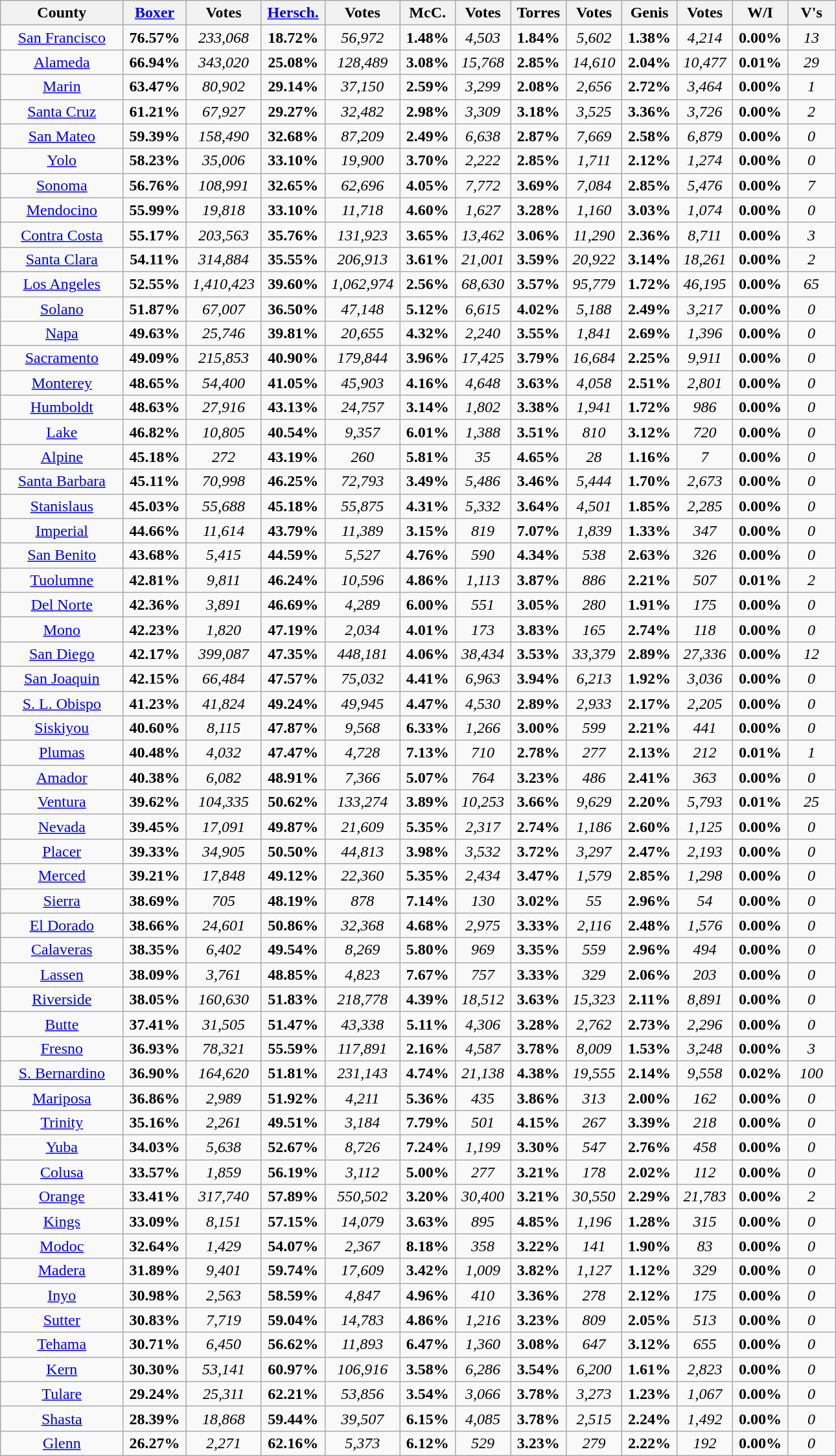<table width="68%" class="wikitable sortable">
<tr>
<th width="13%">County</th>
<th width="5%"><a href='#'>Boxer</a></th>
<th width="5%">Votes</th>
<th width="5%"><a href='#'>Hersch.</a></th>
<th width="5%">Votes</th>
<th width="5%">McC.</th>
<th width="5%">Votes</th>
<th width="5%">Torres</th>
<th width="5%">Votes</th>
<th width="5%">Genis</th>
<th width="5%">Votes</th>
<th width="5%">W/I</th>
<th width="5%">V's</th>
</tr>
<tr>
<td align="center" ><a href='#'>San Francisco</a></td>
<td align="center"><strong>76.57%</strong></td>
<td align="center"><em>233,068</em></td>
<td align="center"><strong>18.72%</strong></td>
<td align="center"><em>56,972</em></td>
<td align="center"><strong>1.48%</strong></td>
<td align="center"><em>4,503</em></td>
<td align="center"><strong>1.84%</strong></td>
<td align="center"><em>5,602</em></td>
<td align="center"><strong>1.38%</strong></td>
<td align="center"><em>4,214</em></td>
<td align="center"><strong>0.00%</strong></td>
<td align="center"><em>13</em></td>
</tr>
<tr>
<td align="center" ><a href='#'>Alameda</a></td>
<td align="center"><strong>66.94%</strong></td>
<td align="center"><em>343,020</em></td>
<td align="center"><strong>25.08%</strong></td>
<td align="center"><em>128,489</em></td>
<td align="center"><strong>3.08%</strong></td>
<td align="center"><em>15,768</em></td>
<td align="center"><strong>2.85%</strong></td>
<td align="center"><em>14,610</em></td>
<td align="center"><strong>2.04%</strong></td>
<td align="center"><em>10,477</em></td>
<td align="center"><strong>0.01%</strong></td>
<td align="center"><em>29</em></td>
</tr>
<tr>
<td align="center" ><a href='#'>Marin</a></td>
<td align="center"><strong>63.47%</strong></td>
<td align="center"><em>80,902</em></td>
<td align="center"><strong>29.14%</strong></td>
<td align="center"><em>37,150</em></td>
<td align="center"><strong>2.59%</strong></td>
<td align="center"><em>3,299</em></td>
<td align="center"><strong>2.08%</strong></td>
<td align="center"><em>2,656</em></td>
<td align="center"><strong>2.72%</strong></td>
<td align="center"><em>3,464</em></td>
<td align="center"><strong>0.00%</strong></td>
<td align="center"><em>1</em></td>
</tr>
<tr>
<td align="center" ><a href='#'>Santa Cruz</a></td>
<td align="center"><strong>61.21%</strong></td>
<td align="center"><em>67,927</em></td>
<td align="center"><strong>29.27%</strong></td>
<td align="center"><em>32,482</em></td>
<td align="center"><strong>2.98%</strong></td>
<td align="center"><em>3,309</em></td>
<td align="center"><strong>3.18%</strong></td>
<td align="center"><em>3,525</em></td>
<td align="center"><strong>3.36%</strong></td>
<td align="center"><em>3,726</em></td>
<td align="center"><strong>0.00%</strong></td>
<td align="center"><em>2</em></td>
</tr>
<tr>
<td align="center" ><a href='#'>San Mateo</a></td>
<td align="center"><strong>59.39%</strong></td>
<td align="center"><em>158,490</em></td>
<td align="center"><strong>32.68%</strong></td>
<td align="center"><em>87,209</em></td>
<td align="center"><strong>2.49%</strong></td>
<td align="center"><em>6,638</em></td>
<td align="center"><strong>2.87%</strong></td>
<td align="center"><em>7,669</em></td>
<td align="center"><strong>2.58%</strong></td>
<td align="center"><em>6,879</em></td>
<td align="center"><strong>0.00%</strong></td>
<td align="center"><em>0</em></td>
</tr>
<tr>
<td align="center" ><a href='#'>Yolo</a></td>
<td align="center"><strong>58.23%</strong></td>
<td align="center"><em>35,006</em></td>
<td align="center"><strong>33.10%</strong></td>
<td align="center"><em>19,900</em></td>
<td align="center"><strong>3.70%</strong></td>
<td align="center"><em>2,222</em></td>
<td align="center"><strong>2.85%</strong></td>
<td align="center"><em>1,711</em></td>
<td align="center"><strong>2.12%</strong></td>
<td align="center"><em>1,274</em></td>
<td align="center"><strong>0.00%</strong></td>
<td align="center"><em>0</em></td>
</tr>
<tr>
<td align="center" ><a href='#'>Sonoma</a></td>
<td align="center"><strong>56.76%</strong></td>
<td align="center"><em>108,991</em></td>
<td align="center"><strong>32.65%</strong></td>
<td align="center"><em>62,696</em></td>
<td align="center"><strong>4.05%</strong></td>
<td align="center"><em>7,772</em></td>
<td align="center"><strong>3.69%</strong></td>
<td align="center"><em>7,084</em></td>
<td align="center"><strong>2.85%</strong></td>
<td align="center"><em>5,476</em></td>
<td align="center"><strong>0.00%</strong></td>
<td align="center"><em>7</em></td>
</tr>
<tr>
<td align="center" ><a href='#'>Mendocino</a></td>
<td align="center"><strong>55.99%</strong></td>
<td align="center"><em>19,818</em></td>
<td align="center"><strong>33.10%</strong></td>
<td align="center"><em>11,718</em></td>
<td align="center"><strong>4.60%</strong></td>
<td align="center"><em>1,627</em></td>
<td align="center"><strong>3.28%</strong></td>
<td align="center"><em>1,160</em></td>
<td align="center"><strong>3.03%</strong></td>
<td align="center"><em>1,074</em></td>
<td align="center"><strong>0.00%</strong></td>
<td align="center"><em>0</em></td>
</tr>
<tr>
<td align="center" ><a href='#'>Contra Costa</a></td>
<td align="center"><strong>55.17%</strong></td>
<td align="center"><em>203,563</em></td>
<td align="center"><strong>35.76%</strong></td>
<td align="center"><em>131,923</em></td>
<td align="center"><strong>3.65%</strong></td>
<td align="center"><em>13,462</em></td>
<td align="center"><strong>3.06%</strong></td>
<td align="center"><em>11,290</em></td>
<td align="center"><strong>2.36%</strong></td>
<td align="center"><em>8,711</em></td>
<td align="center"><strong>0.00%</strong></td>
<td align="center"><em>3</em></td>
</tr>
<tr>
<td align="center" ><a href='#'>Santa Clara</a></td>
<td align="center"><strong>54.11%</strong></td>
<td align="center"><em>314,884</em></td>
<td align="center"><strong>35.55%</strong></td>
<td align="center"><em>206,913</em></td>
<td align="center"><strong>3.61%</strong></td>
<td align="center"><em>21,001</em></td>
<td align="center"><strong>3.59%</strong></td>
<td align="center"><em>20,922</em></td>
<td align="center"><strong>3.14%</strong></td>
<td align="center"><em>18,261</em></td>
<td align="center"><strong>0.00%</strong></td>
<td align="center"><em>2</em></td>
</tr>
<tr>
<td align="center" ><a href='#'>Los Angeles</a></td>
<td align="center"><strong>52.55%</strong></td>
<td align="center"><em>1,410,423</em></td>
<td align="center"><strong>39.60%</strong></td>
<td align="center"><em>1,062,974</em></td>
<td align="center"><strong>2.56%</strong></td>
<td align="center"><em>68,630</em></td>
<td align="center"><strong>3.57%</strong></td>
<td align="center"><em>95,779</em></td>
<td align="center"><strong>1.72%</strong></td>
<td align="center"><em>46,195</em></td>
<td align="center"><strong>0.00%</strong></td>
<td align="center"><em>65</em></td>
</tr>
<tr>
<td align="center" ><a href='#'>Solano</a></td>
<td align="center"><strong>51.87%</strong></td>
<td align="center"><em>67,007</em></td>
<td align="center"><strong>36.50%</strong></td>
<td align="center"><em>47,148</em></td>
<td align="center"><strong>5.12%</strong></td>
<td align="center"><em>6,615</em></td>
<td align="center"><strong>4.02%</strong></td>
<td align="center"><em>5,188</em></td>
<td align="center"><strong>2.49%</strong></td>
<td align="center"><em>3,217</em></td>
<td align="center"><strong>0.00%</strong></td>
<td align="center"><em>0</em></td>
</tr>
<tr>
<td align="center" ><a href='#'>Napa</a></td>
<td align="center"><strong>49.63%</strong></td>
<td align="center"><em>25,746</em></td>
<td align="center"><strong>39.81%</strong></td>
<td align="center"><em>20,655</em></td>
<td align="center"><strong>4.32%</strong></td>
<td align="center"><em>2,240</em></td>
<td align="center"><strong>3.55%</strong></td>
<td align="center"><em>1,841</em></td>
<td align="center"><strong>2.69%</strong></td>
<td align="center"><em>1,396</em></td>
<td align="center"><strong>0.00%</strong></td>
<td align="center"><em>0</em></td>
</tr>
<tr>
<td align="center" ><a href='#'>Sacramento</a></td>
<td align="center"><strong>49.09%</strong></td>
<td align="center"><em>215,853</em></td>
<td align="center"><strong>40.90%</strong></td>
<td align="center"><em>179,844</em></td>
<td align="center"><strong>3.96%</strong></td>
<td align="center"><em>17,425</em></td>
<td align="center"><strong>3.79%</strong></td>
<td align="center"><em>16,684</em></td>
<td align="center"><strong>2.25%</strong></td>
<td align="center"><em>9,911</em></td>
<td align="center"><strong>0.00%</strong></td>
<td align="center"><em>0</em></td>
</tr>
<tr>
<td align="center" ><a href='#'>Monterey</a></td>
<td align="center"><strong>48.65%</strong></td>
<td align="center"><em>54,400</em></td>
<td align="center"><strong>41.05%</strong></td>
<td align="center"><em>45,903</em></td>
<td align="center"><strong>4.16%</strong></td>
<td align="center"><em>4,648</em></td>
<td align="center"><strong>3.63%</strong></td>
<td align="center"><em>4,058</em></td>
<td align="center"><strong>2.51%</strong></td>
<td align="center"><em>2,801</em></td>
<td align="center"><strong>0.00%</strong></td>
<td align="center"><em>0</em></td>
</tr>
<tr>
<td align="center" ><a href='#'>Humboldt</a></td>
<td align="center"><strong>48.63%</strong></td>
<td align="center"><em>27,916</em></td>
<td align="center"><strong>43.13%</strong></td>
<td align="center"><em>24,757</em></td>
<td align="center"><strong>3.14%</strong></td>
<td align="center"><em>1,802</em></td>
<td align="center"><strong>3.38%</strong></td>
<td align="center"><em>1,941</em></td>
<td align="center"><strong>1.72%</strong></td>
<td align="center"><em>986</em></td>
<td align="center"><strong>0.00%</strong></td>
<td align="center"><em>0</em></td>
</tr>
<tr>
<td align="center" ><a href='#'>Lake</a></td>
<td align="center"><strong>46.82%</strong></td>
<td align="center"><em>10,805</em></td>
<td align="center"><strong>40.54%</strong></td>
<td align="center"><em>9,357</em></td>
<td align="center"><strong>6.01%</strong></td>
<td align="center"><em>1,388</em></td>
<td align="center"><strong>3.51%</strong></td>
<td align="center"><em>810</em></td>
<td align="center"><strong>3.12%</strong></td>
<td align="center"><em>720</em></td>
<td align="center"><strong>0.00%</strong></td>
<td align="center"><em>0</em></td>
</tr>
<tr>
<td align="center" ><a href='#'>Alpine</a></td>
<td align="center"><strong>45.18%</strong></td>
<td align="center"><em>272</em></td>
<td align="center"><strong>43.19%</strong></td>
<td align="center"><em>260</em></td>
<td align="center"><strong>5.81%</strong></td>
<td align="center"><em>35</em></td>
<td align="center"><strong>4.65%</strong></td>
<td align="center"><em>28</em></td>
<td align="center"><strong>1.16%</strong></td>
<td align="center"><em>7</em></td>
<td align="center"><strong>0.00%</strong></td>
<td align="center"><em>0</em></td>
</tr>
<tr>
<td align="center" ><a href='#'>Santa Barbara</a></td>
<td align="center"><strong>45.11%</strong></td>
<td align="center"><em>70,998</em></td>
<td align="center"><strong>46.25%</strong></td>
<td align="center"><em>72,793</em></td>
<td align="center"><strong>3.49%</strong></td>
<td align="center"><em>5,486</em></td>
<td align="center"><strong>3.46%</strong></td>
<td align="center"><em>5,444</em></td>
<td align="center"><strong>1.70%</strong></td>
<td align="center"><em>2,673</em></td>
<td align="center"><strong>0.00%</strong></td>
<td align="center"><em>0</em></td>
</tr>
<tr>
<td align="center" ><a href='#'>Stanislaus</a></td>
<td align="center"><strong>45.03%</strong></td>
<td align="center"><em>55,688</em></td>
<td align="center"><strong>45.18%</strong></td>
<td align="center"><em>55,875</em></td>
<td align="center"><strong>4.31%</strong></td>
<td align="center"><em>5,332</em></td>
<td align="center"><strong>3.64%</strong></td>
<td align="center"><em>4,501</em></td>
<td align="center"><strong>1.85%</strong></td>
<td align="center"><em>2,285</em></td>
<td align="center"><strong>0.00%</strong></td>
<td align="center"><em>0</em></td>
</tr>
<tr>
<td align="center" ><a href='#'>Imperial</a></td>
<td align="center"><strong>44.66%</strong></td>
<td align="center"><em>11,614</em></td>
<td align="center"><strong>43.79%</strong></td>
<td align="center"><em>11,389</em></td>
<td align="center"><strong>3.15%</strong></td>
<td align="center"><em>819</em></td>
<td align="center"><strong>7.07%</strong></td>
<td align="center"><em>1,839</em></td>
<td align="center"><strong>1.33%</strong></td>
<td align="center"><em>347</em></td>
<td align="center"><strong>0.00%</strong></td>
<td align="center"><em>0</em></td>
</tr>
<tr>
<td align="center" ><a href='#'>San Benito</a></td>
<td align="center"><strong>43.68%</strong></td>
<td align="center"><em>5,415</em></td>
<td align="center"><strong>44.59%</strong></td>
<td align="center"><em>5,527</em></td>
<td align="center"><strong>4.76%</strong></td>
<td align="center"><em>590</em></td>
<td align="center"><strong>4.34%</strong></td>
<td align="center"><em>538</em></td>
<td align="center"><strong>2.63%</strong></td>
<td align="center"><em>326</em></td>
<td align="center"><strong>0.00%</strong></td>
<td align="center"><em>0</em></td>
</tr>
<tr>
<td align="center" ><a href='#'>Tuolumne</a></td>
<td align="center"><strong>42.81%</strong></td>
<td align="center"><em>9,811</em></td>
<td align="center"><strong>46.24%</strong></td>
<td align="center"><em>10,596</em></td>
<td align="center"><strong>4.86%</strong></td>
<td align="center"><em>1,113</em></td>
<td align="center"><strong>3.87%</strong></td>
<td align="center"><em>886</em></td>
<td align="center"><strong>2.21%</strong></td>
<td align="center"><em>507</em></td>
<td align="center"><strong>0.01%</strong></td>
<td align="center"><em>2</em></td>
</tr>
<tr>
<td align="center" ><a href='#'>Del Norte</a></td>
<td align="center"><strong>42.36%</strong></td>
<td align="center"><em>3,891</em></td>
<td align="center"><strong>46.69%</strong></td>
<td align="center"><em>4,289</em></td>
<td align="center"><strong>6.00%</strong></td>
<td align="center"><em>551</em></td>
<td align="center"><strong>3.05%</strong></td>
<td align="center"><em>280</em></td>
<td align="center"><strong>1.91%</strong></td>
<td align="center"><em>175</em></td>
<td align="center"><strong>0.00%</strong></td>
<td align="center"><em>0</em></td>
</tr>
<tr>
<td align="center" ><a href='#'>Mono</a></td>
<td align="center"><strong>42.23%</strong></td>
<td align="center"><em>1,820</em></td>
<td align="center"><strong>47.19%</strong></td>
<td align="center"><em>2,034</em></td>
<td align="center"><strong>4.01%</strong></td>
<td align="center"><em>173</em></td>
<td align="center"><strong>3.83%</strong></td>
<td align="center"><em>165</em></td>
<td align="center"><strong>2.74%</strong></td>
<td align="center"><em>118</em></td>
<td align="center"><strong>0.00%</strong></td>
<td align="center"><em>0</em></td>
</tr>
<tr>
<td align="center" ><a href='#'>San Diego</a></td>
<td align="center"><strong>42.17%</strong></td>
<td align="center"><em>399,087</em></td>
<td align="center"><strong>47.35%</strong></td>
<td align="center"><em>448,181</em></td>
<td align="center"><strong>4.06%</strong></td>
<td align="center"><em>38,434</em></td>
<td align="center"><strong>3.53%</strong></td>
<td align="center"><em>33,379</em></td>
<td align="center"><strong>2.89%</strong></td>
<td align="center"><em>27,336</em></td>
<td align="center"><strong>0.00%</strong></td>
<td align="center"><em>12</em></td>
</tr>
<tr>
<td align="center" ><a href='#'>San Joaquin</a></td>
<td align="center"><strong>42.15%</strong></td>
<td align="center"><em>66,484</em></td>
<td align="center"><strong>47.57%</strong></td>
<td align="center"><em>75,032</em></td>
<td align="center"><strong>4.41%</strong></td>
<td align="center"><em>6,963</em></td>
<td align="center"><strong>3.94%</strong></td>
<td align="center"><em>6,213</em></td>
<td align="center"><strong>1.92%</strong></td>
<td align="center"><em>3,036</em></td>
<td align="center"><strong>0.00%</strong></td>
<td align="center"><em>0</em></td>
</tr>
<tr>
<td align="center" ><a href='#'>S. L. Obispo</a></td>
<td align="center"><strong>41.23%</strong></td>
<td align="center"><em>41,824</em></td>
<td align="center"><strong>49.24%</strong></td>
<td align="center"><em>49,945</em></td>
<td align="center"><strong>4.47%</strong></td>
<td align="center"><em>4,530</em></td>
<td align="center"><strong>2.89%</strong></td>
<td align="center"><em>2,933</em></td>
<td align="center"><strong>2.17%</strong></td>
<td align="center"><em>2,205</em></td>
<td align="center"><strong>0.00%</strong></td>
<td align="center"><em>0</em></td>
</tr>
<tr>
<td align="center" ><a href='#'>Siskiyou</a></td>
<td align="center"><strong>40.60%</strong></td>
<td align="center"><em>8,115</em></td>
<td align="center"><strong>47.87%</strong></td>
<td align="center"><em>9,568</em></td>
<td align="center"><strong>6.33%</strong></td>
<td align="center"><em>1,266</em></td>
<td align="center"><strong>3.00%</strong></td>
<td align="center"><em>599</em></td>
<td align="center"><strong>2.21%</strong></td>
<td align="center"><em>441</em></td>
<td align="center"><strong>0.00%</strong></td>
<td align="center"><em>0</em></td>
</tr>
<tr>
<td align="center" ><a href='#'>Plumas</a></td>
<td align="center"><strong>40.48%</strong></td>
<td align="center"><em>4,032</em></td>
<td align="center"><strong>47.47%</strong></td>
<td align="center"><em>4,728</em></td>
<td align="center"><strong>7.13%</strong></td>
<td align="center"><em>710</em></td>
<td align="center"><strong>2.78%</strong></td>
<td align="center"><em>277</em></td>
<td align="center"><strong>2.13%</strong></td>
<td align="center"><em>212</em></td>
<td align="center"><strong>0.01%</strong></td>
<td align="center"><em>1</em></td>
</tr>
<tr>
<td align="center" ><a href='#'>Amador</a></td>
<td align="center"><strong>40.38%</strong></td>
<td align="center"><em>6,082</em></td>
<td align="center"><strong>48.91%</strong></td>
<td align="center"><em>7,366</em></td>
<td align="center"><strong>5.07%</strong></td>
<td align="center"><em>764</em></td>
<td align="center"><strong>3.23%</strong></td>
<td align="center"><em>486</em></td>
<td align="center"><strong>2.41%</strong></td>
<td align="center"><em>363</em></td>
<td align="center"><strong>0.00%</strong></td>
<td align="center"><em>0</em></td>
</tr>
<tr>
<td align="center" ><a href='#'>Ventura</a></td>
<td align="center"><strong>39.62%</strong></td>
<td align="center"><em>104,335</em></td>
<td align="center"><strong>50.62%</strong></td>
<td align="center"><em>133,274</em></td>
<td align="center"><strong>3.89%</strong></td>
<td align="center"><em>10,253</em></td>
<td align="center"><strong>3.66%</strong></td>
<td align="center"><em>9,629</em></td>
<td align="center"><strong>2.20%</strong></td>
<td align="center"><em>5,793</em></td>
<td align="center"><strong>0.01%</strong></td>
<td align="center"><em>25</em></td>
</tr>
<tr>
<td align="center" ><a href='#'>Nevada</a></td>
<td align="center"><strong>39.45%</strong></td>
<td align="center"><em>17,091</em></td>
<td align="center"><strong>49.87%</strong></td>
<td align="center"><em>21,609</em></td>
<td align="center"><strong>5.35%</strong></td>
<td align="center"><em>2,317</em></td>
<td align="center"><strong>2.74%</strong></td>
<td align="center"><em>1,186</em></td>
<td align="center"><strong>2.60%</strong></td>
<td align="center"><em>1,125</em></td>
<td align="center"><strong>0.00%</strong></td>
<td align="center"><em>0</em></td>
</tr>
<tr>
<td align="center" ><a href='#'>Placer</a></td>
<td align="center"><strong>39.33%</strong></td>
<td align="center"><em>34,905</em></td>
<td align="center"><strong>50.50%</strong></td>
<td align="center"><em>44,813</em></td>
<td align="center"><strong>3.98%</strong></td>
<td align="center"><em>3,532</em></td>
<td align="center"><strong>3.72%</strong></td>
<td align="center"><em>3,297</em></td>
<td align="center"><strong>2.47%</strong></td>
<td align="center"><em>2,193</em></td>
<td align="center"><strong>0.00%</strong></td>
<td align="center"><em>0</em></td>
</tr>
<tr>
<td align="center" ><a href='#'>Merced</a></td>
<td align="center"><strong>39.21%</strong></td>
<td align="center"><em>17,848</em></td>
<td align="center"><strong>49.12%</strong></td>
<td align="center"><em>22,360</em></td>
<td align="center"><strong>5.35%</strong></td>
<td align="center"><em>2,434</em></td>
<td align="center"><strong>3.47%</strong></td>
<td align="center"><em>1,579</em></td>
<td align="center"><strong>2.85%</strong></td>
<td align="center"><em>1,298</em></td>
<td align="center"><strong>0.00%</strong></td>
<td align="center"><em>0</em></td>
</tr>
<tr>
<td align="center" ><a href='#'>Sierra</a></td>
<td align="center"><strong>38.69%</strong></td>
<td align="center"><em>705</em></td>
<td align="center"><strong>48.19%</strong></td>
<td align="center"><em>878</em></td>
<td align="center"><strong>7.14%</strong></td>
<td align="center"><em>130</em></td>
<td align="center"><strong>3.02%</strong></td>
<td align="center"><em>55</em></td>
<td align="center"><strong>2.96%</strong></td>
<td align="center"><em>54</em></td>
<td align="center"><strong>0.00%</strong></td>
<td align="center"><em>0</em></td>
</tr>
<tr>
<td align="center" ><a href='#'>El Dorado</a></td>
<td align="center"><strong>38.66%</strong></td>
<td align="center"><em>24,601</em></td>
<td align="center"><strong>50.86%</strong></td>
<td align="center"><em>32,368</em></td>
<td align="center"><strong>4.68%</strong></td>
<td align="center"><em>2,975</em></td>
<td align="center"><strong>3.33%</strong></td>
<td align="center"><em>2,116</em></td>
<td align="center"><strong>2.48%</strong></td>
<td align="center"><em>1,576</em></td>
<td align="center"><strong>0.00%</strong></td>
<td align="center"><em>0</em></td>
</tr>
<tr>
<td align="center" ><a href='#'>Calaveras</a></td>
<td align="center"><strong>38.35%</strong></td>
<td align="center"><em>6,402</em></td>
<td align="center"><strong>49.54%</strong></td>
<td align="center"><em>8,269</em></td>
<td align="center"><strong>5.80%</strong></td>
<td align="center"><em>969</em></td>
<td align="center"><strong>3.35%</strong></td>
<td align="center"><em>559</em></td>
<td align="center"><strong>2.96%</strong></td>
<td align="center"><em>494</em></td>
<td align="center"><strong>0.00%</strong></td>
<td align="center"><em>0</em></td>
</tr>
<tr>
<td align="center" ><a href='#'>Lassen</a></td>
<td align="center"><strong>38.09%</strong></td>
<td align="center"><em>3,761</em></td>
<td align="center"><strong>48.85%</strong></td>
<td align="center"><em>4,823</em></td>
<td align="center"><strong>7.67%</strong></td>
<td align="center"><em>757</em></td>
<td align="center"><strong>3.33%</strong></td>
<td align="center"><em>329</em></td>
<td align="center"><strong>2.06%</strong></td>
<td align="center"><em>203</em></td>
<td align="center"><strong>0.00%</strong></td>
<td align="center"><em>0</em></td>
</tr>
<tr>
<td align="center" ><a href='#'>Riverside</a></td>
<td align="center"><strong>38.05%</strong></td>
<td align="center"><em>160,630</em></td>
<td align="center"><strong>51.83%</strong></td>
<td align="center"><em>218,778</em></td>
<td align="center"><strong>4.39%</strong></td>
<td align="center"><em>18,512</em></td>
<td align="center"><strong>3.63%</strong></td>
<td align="center"><em>15,323</em></td>
<td align="center"><strong>2.11%</strong></td>
<td align="center"><em>8,891</em></td>
<td align="center"><strong>0.00%</strong></td>
<td align="center"><em>0</em></td>
</tr>
<tr>
<td align="center" ><a href='#'>Butte</a></td>
<td align="center"><strong>37.41%</strong></td>
<td align="center"><em>31,505</em></td>
<td align="center"><strong>51.47%</strong></td>
<td align="center"><em>43,338</em></td>
<td align="center"><strong>5.11%</strong></td>
<td align="center"><em>4,306</em></td>
<td align="center"><strong>3.28%</strong></td>
<td align="center"><em>2,762</em></td>
<td align="center"><strong>2.73%</strong></td>
<td align="center"><em>2,296</em></td>
<td align="center"><strong>0.00%</strong></td>
<td align="center"><em>0</em></td>
</tr>
<tr>
<td align="center" ><a href='#'>Fresno</a></td>
<td align="center"><strong>36.93%</strong></td>
<td align="center"><em>78,321</em></td>
<td align="center"><strong>55.59%</strong></td>
<td align="center"><em>117,891</em></td>
<td align="center"><strong>2.16%</strong></td>
<td align="center"><em>4,587</em></td>
<td align="center"><strong>3.78%</strong></td>
<td align="center"><em>8,009</em></td>
<td align="center"><strong>1.53%</strong></td>
<td align="center"><em>3,248</em></td>
<td align="center"><strong>0.00%</strong></td>
<td align="center"><em>3</em></td>
</tr>
<tr>
<td align="center" ><a href='#'>S. Bernardino</a></td>
<td align="center"><strong>36.90%</strong></td>
<td align="center"><em>164,620</em></td>
<td align="center"><strong>51.81%</strong></td>
<td align="center"><em>231,143</em></td>
<td align="center"><strong>4.74%</strong></td>
<td align="center"><em>21,138</em></td>
<td align="center"><strong>4.38%</strong></td>
<td align="center"><em>19,555</em></td>
<td align="center"><strong>2.14%</strong></td>
<td align="center"><em>9,558</em></td>
<td align="center"><strong>0.02%</strong></td>
<td align="center"><em>100</em></td>
</tr>
<tr>
<td align="center" ><a href='#'>Mariposa</a></td>
<td align="center"><strong>36.86%</strong></td>
<td align="center"><em>2,989</em></td>
<td align="center"><strong>51.92%</strong></td>
<td align="center"><em>4,211</em></td>
<td align="center"><strong>5.36%</strong></td>
<td align="center"><em>435</em></td>
<td align="center"><strong>3.86%</strong></td>
<td align="center"><em>313</em></td>
<td align="center"><strong>2.00%</strong></td>
<td align="center"><em>162</em></td>
<td align="center"><strong>0.00%</strong></td>
<td align="center"><em>0</em></td>
</tr>
<tr>
<td align="center" ><a href='#'>Trinity</a></td>
<td align="center"><strong>35.16%</strong></td>
<td align="center"><em>2,261</em></td>
<td align="center"><strong>49.51%</strong></td>
<td align="center"><em>3,184</em></td>
<td align="center"><strong>7.79%</strong></td>
<td align="center"><em>501</em></td>
<td align="center"><strong>4.15%</strong></td>
<td align="center"><em>267</em></td>
<td align="center"><strong>3.39%</strong></td>
<td align="center"><em>218</em></td>
<td align="center"><strong>0.00%</strong></td>
<td align="center"><em>0</em></td>
</tr>
<tr>
<td align="center" ><a href='#'>Yuba</a></td>
<td align="center"><strong>34.03%</strong></td>
<td align="center"><em>5,638</em></td>
<td align="center"><strong>52.67%</strong></td>
<td align="center"><em>8,726</em></td>
<td align="center"><strong>7.24%</strong></td>
<td align="center"><em>1,199</em></td>
<td align="center"><strong>3.30%</strong></td>
<td align="center"><em>547</em></td>
<td align="center"><strong>2.76%</strong></td>
<td align="center"><em>458</em></td>
<td align="center"><strong>0.00%</strong></td>
<td align="center"><em>0</em></td>
</tr>
<tr>
<td align="center" ><a href='#'>Colusa</a></td>
<td align="center"><strong>33.57%</strong></td>
<td align="center"><em>1,859</em></td>
<td align="center"><strong>56.19%</strong></td>
<td align="center"><em>3,112</em></td>
<td align="center"><strong>5.00%</strong></td>
<td align="center"><em>277</em></td>
<td align="center"><strong>3.21%</strong></td>
<td align="center"><em>178</em></td>
<td align="center"><strong>2.02%</strong></td>
<td align="center"><em>112</em></td>
<td align="center"><strong>0.00%</strong></td>
<td align="center"><em>0</em></td>
</tr>
<tr>
<td align="center" ><a href='#'>Orange</a></td>
<td align="center"><strong>33.41%</strong></td>
<td align="center"><em>317,740</em></td>
<td align="center"><strong>57.89%</strong></td>
<td align="center"><em>550,502</em></td>
<td align="center"><strong>3.20%</strong></td>
<td align="center"><em>30,400</em></td>
<td align="center"><strong>3.21%</strong></td>
<td align="center"><em>30,550</em></td>
<td align="center"><strong>2.29%</strong></td>
<td align="center"><em>21,783</em></td>
<td align="center"><strong>0.00%</strong></td>
<td align="center"><em>2</em></td>
</tr>
<tr>
<td align="center" ><a href='#'>Kings</a></td>
<td align="center"><strong>33.09%</strong></td>
<td align="center"><em>8,151</em></td>
<td align="center"><strong>57.15%</strong></td>
<td align="center"><em>14,079</em></td>
<td align="center"><strong>3.63%</strong></td>
<td align="center"><em>895</em></td>
<td align="center"><strong>4.85%</strong></td>
<td align="center"><em>1,196</em></td>
<td align="center"><strong>1.28%</strong></td>
<td align="center"><em>315</em></td>
<td align="center"><strong>0.00%</strong></td>
<td align="center"><em>0</em></td>
</tr>
<tr>
<td align="center" ><a href='#'>Modoc</a></td>
<td align="center"><strong>32.64%</strong></td>
<td align="center"><em>1,429</em></td>
<td align="center"><strong>54.07%</strong></td>
<td align="center"><em>2,367</em></td>
<td align="center"><strong>8.18%</strong></td>
<td align="center"><em>358</em></td>
<td align="center"><strong>3.22%</strong></td>
<td align="center"><em>141</em></td>
<td align="center"><strong>1.90%</strong></td>
<td align="center"><em>83</em></td>
<td align="center"><strong>0.00%</strong></td>
<td align="center"><em>0</em></td>
</tr>
<tr>
<td align="center" ><a href='#'>Madera</a></td>
<td align="center"><strong>31.89%</strong></td>
<td align="center"><em>9,401</em></td>
<td align="center"><strong>59.74%</strong></td>
<td align="center"><em>17,609</em></td>
<td align="center"><strong>3.42%</strong></td>
<td align="center"><em>1,009</em></td>
<td align="center"><strong>3.82%</strong></td>
<td align="center"><em>1,127</em></td>
<td align="center"><strong>1.12%</strong></td>
<td align="center"><em>329</em></td>
<td align="center"><strong>0.00%</strong></td>
<td align="center"><em>0</em></td>
</tr>
<tr>
<td align="center" ><a href='#'>Inyo</a></td>
<td align="center"><strong>30.98%</strong></td>
<td align="center"><em>2,563</em></td>
<td align="center"><strong>58.59%</strong></td>
<td align="center"><em>4,847</em></td>
<td align="center"><strong>4.96%</strong></td>
<td align="center"><em>410</em></td>
<td align="center"><strong>3.36%</strong></td>
<td align="center"><em>278</em></td>
<td align="center"><strong>2.12%</strong></td>
<td align="center"><em>175</em></td>
<td align="center"><strong>0.00%</strong></td>
<td align="center"><em>0</em></td>
</tr>
<tr>
<td align="center" ><a href='#'>Sutter</a></td>
<td align="center"><strong>30.83%</strong></td>
<td align="center"><em>7,719</em></td>
<td align="center"><strong>59.04%</strong></td>
<td align="center"><em>14,783</em></td>
<td align="center"><strong>4.86%</strong></td>
<td align="center"><em>1,216</em></td>
<td align="center"><strong>3.23%</strong></td>
<td align="center"><em>809</em></td>
<td align="center"><strong>2.05%</strong></td>
<td align="center"><em>513</em></td>
<td align="center"><strong>0.00%</strong></td>
<td align="center"><em>0</em></td>
</tr>
<tr>
<td align="center" ><a href='#'>Tehama</a></td>
<td align="center"><strong>30.71%</strong></td>
<td align="center"><em>6,450</em></td>
<td align="center"><strong>56.62%</strong></td>
<td align="center"><em>11,893</em></td>
<td align="center"><strong>6.47%</strong></td>
<td align="center"><em>1,360</em></td>
<td align="center"><strong>3.08%</strong></td>
<td align="center"><em>647</em></td>
<td align="center"><strong>3.12%</strong></td>
<td align="center"><em>655</em></td>
<td align="center"><strong>0.00%</strong></td>
<td align="center"><em>0</em></td>
</tr>
<tr>
<td align="center" ><a href='#'>Kern</a></td>
<td align="center"><strong>30.30%</strong></td>
<td align="center"><em>53,141</em></td>
<td align="center"><strong>60.97%</strong></td>
<td align="center"><em>106,916</em></td>
<td align="center"><strong>3.58%</strong></td>
<td align="center"><em>6,286</em></td>
<td align="center"><strong>3.54%</strong></td>
<td align="center"><em>6,200</em></td>
<td align="center"><strong>1.61%</strong></td>
<td align="center"><em>2,823</em></td>
<td align="center"><strong>0.00%</strong></td>
<td align="center"><em>0</em></td>
</tr>
<tr>
<td align="center" ><a href='#'>Tulare</a></td>
<td align="center"><strong>29.24%</strong></td>
<td align="center"><em>25,311</em></td>
<td align="center"><strong>62.21%</strong></td>
<td align="center"><em>53,856</em></td>
<td align="center"><strong>3.54%</strong></td>
<td align="center"><em>3,066</em></td>
<td align="center"><strong>3.78%</strong></td>
<td align="center"><em>3,273</em></td>
<td align="center"><strong>1.23%</strong></td>
<td align="center"><em>1,067</em></td>
<td align="center"><strong>0.00%</strong></td>
<td align="center"><em>0</em></td>
</tr>
<tr>
<td align="center" ><a href='#'>Shasta</a></td>
<td align="center"><strong>28.39%</strong></td>
<td align="center"><em>18,868</em></td>
<td align="center"><strong>59.44%</strong></td>
<td align="center"><em>39,507</em></td>
<td align="center"><strong>6.15%</strong></td>
<td align="center"><em>4,085</em></td>
<td align="center"><strong>3.78%</strong></td>
<td align="center"><em>2,515</em></td>
<td align="center"><strong>2.24%</strong></td>
<td align="center"><em>1,492</em></td>
<td align="center"><strong>0.00%</strong></td>
<td align="center"><em>0</em></td>
</tr>
<tr>
<td align="center" ><a href='#'>Glenn</a></td>
<td align="center"><strong>26.27%</strong></td>
<td align="center"><em>2,271</em></td>
<td align="center"><strong>62.16%</strong></td>
<td align="center"><em>5,373</em></td>
<td align="center"><strong>6.12%</strong></td>
<td align="center"><em>529</em></td>
<td align="center"><strong>3.23%</strong></td>
<td align="center"><em>279</em></td>
<td align="center"><strong>2.22%</strong></td>
<td align="center"><em>192</em></td>
<td align="center"><strong>0.00%</strong></td>
<td align="center"><em>0</em></td>
</tr>
</table>
